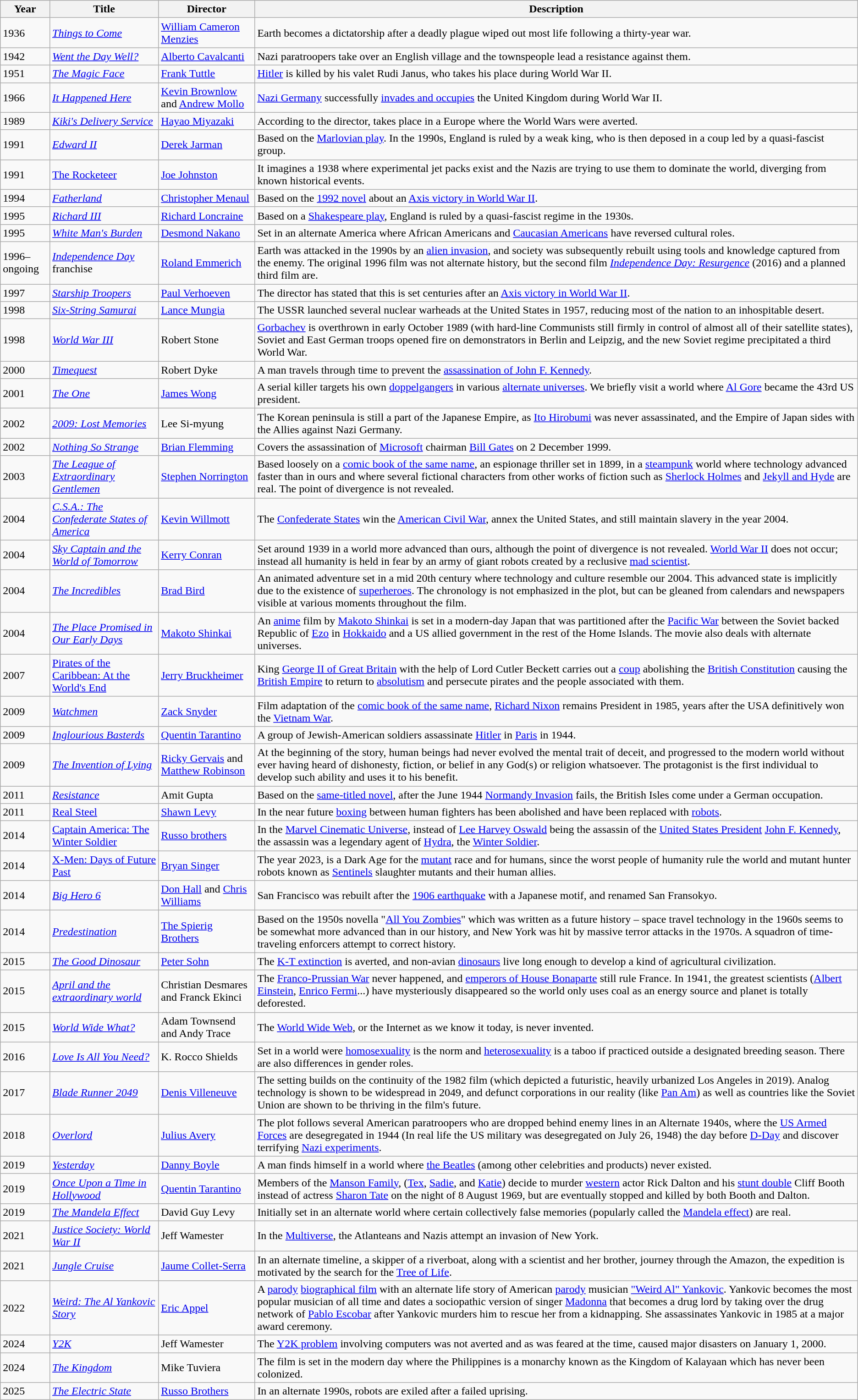<table class=wikitable>
<tr>
<th>Year</th>
<th>Title</th>
<th>Director</th>
<th>Description</th>
</tr>
<tr>
<td>1936</td>
<td><em><a href='#'>Things to Come</a></em></td>
<td><a href='#'>William Cameron Menzies</a></td>
<td>Earth becomes a dictatorship after a deadly plague wiped out most life following a thirty-year war.</td>
</tr>
<tr>
<td>1942</td>
<td><em><a href='#'>Went the Day Well?</a></em></td>
<td><a href='#'>Alberto Cavalcanti</a></td>
<td>Nazi paratroopers take over an English village and the townspeople lead a resistance against them.</td>
</tr>
<tr>
<td>1951</td>
<td><em><a href='#'>The Magic Face</a></em></td>
<td><a href='#'>Frank Tuttle</a></td>
<td><a href='#'>Hitler</a> is killed by his valet Rudi Janus, who takes his place during World War II.</td>
</tr>
<tr>
<td>1966</td>
<td><em><a href='#'>It Happened Here</a></em></td>
<td><a href='#'>Kevin Brownlow</a> and <a href='#'>Andrew Mollo</a></td>
<td><a href='#'>Nazi Germany</a> successfully <a href='#'>invades and occupies</a> the United Kingdom during World War II.</td>
</tr>
<tr>
<td>1989</td>
<td><em><a href='#'>Kiki's Delivery Service</a></em></td>
<td><a href='#'>Hayao Miyazaki</a></td>
<td>According to the director, takes place in a Europe where the World Wars were averted.</td>
</tr>
<tr>
<td>1991</td>
<td><a href='#'><em>Edward II</em></a></td>
<td><a href='#'>Derek Jarman</a></td>
<td>Based on the <a href='#'>Marlovian play</a>. In the 1990s, England is ruled by a weak king, who is then deposed in a coup led by a quasi-fascist group.</td>
</tr>
<tr>
<td>1991</td>
<td><a href='#'>The Rocketeer</a></td>
<td><a href='#'>Joe Johnston</a></td>
<td>It imagines a 1938 where experimental jet packs exist and the Nazis are trying to use them to dominate the world, diverging from known historical events.</td>
</tr>
<tr>
<td>1994</td>
<td><a href='#'><em>Fatherland</em></a></td>
<td><a href='#'>Christopher Menaul</a></td>
<td>Based on the <a href='#'>1992 novel</a> about an <a href='#'>Axis victory in World War II</a>.</td>
</tr>
<tr>
<td>1995</td>
<td><em><a href='#'>Richard III</a></em></td>
<td><a href='#'>Richard Loncraine</a></td>
<td>Based on a <a href='#'>Shakespeare play</a>, England is ruled by a quasi-fascist regime in the 1930s.</td>
</tr>
<tr>
<td>1995</td>
<td><a href='#'><em>White Man's Burden</em></a></td>
<td><a href='#'>Desmond Nakano</a></td>
<td>Set in an alternate America where African Americans and <a href='#'>Caucasian Americans</a> have reversed cultural roles.</td>
</tr>
<tr>
<td>1996–ongoing</td>
<td><a href='#'><em>Independence Day</em></a> franchise</td>
<td><a href='#'>Roland Emmerich</a></td>
<td>Earth was attacked in the 1990s by an <a href='#'>alien invasion</a>, and society was subsequently rebuilt using tools and knowledge captured from the enemy. The original 1996 film was not alternate history, but the second film <em><a href='#'>Independence Day: Resurgence</a></em> (2016) and a planned third film are.</td>
</tr>
<tr>
<td>1997</td>
<td><a href='#'><em>Starship Troopers</em></a></td>
<td><a href='#'>Paul Verhoeven</a></td>
<td>The director has stated that this is set centuries after an <a href='#'>Axis victory in World War II</a>.</td>
</tr>
<tr>
<td>1998</td>
<td><em><a href='#'>Six-String Samurai</a></em></td>
<td><a href='#'>Lance Mungia</a></td>
<td>The USSR launched several nuclear warheads at the United States in 1957, reducing most of the nation to an inhospitable desert.</td>
</tr>
<tr>
<td>1998</td>
<td><a href='#'><em>World War III</em></a></td>
<td>Robert Stone</td>
<td><a href='#'>Gorbachev</a> is overthrown in early October 1989 (with hard-line Communists still firmly in control of almost all of their satellite states), Soviet and East German troops opened fire on demonstrators in Berlin and Leipzig, and the new Soviet regime precipitated a third World War.</td>
</tr>
<tr>
<td>2000</td>
<td><a href='#'><em>Timequest</em></a></td>
<td>Robert Dyke</td>
<td>A man travels through time to prevent the <a href='#'>assassination of John F. Kennedy</a>.</td>
</tr>
<tr>
<td>2001</td>
<td><a href='#'><em>The One</em></a></td>
<td><a href='#'>James Wong</a></td>
<td>A serial killer targets his own <a href='#'>doppelgangers</a> in various <a href='#'>alternate universes</a>. We briefly visit a world where <a href='#'>Al Gore</a> became the 43rd US president.</td>
</tr>
<tr>
<td>2002</td>
<td><em><a href='#'>2009: Lost Memories</a></em></td>
<td>Lee Si-myung</td>
<td>The Korean peninsula is still a part of the Japanese Empire, as <a href='#'>Ito Hirobumi</a> was never assassinated, and the Empire of Japan sides with the Allies against Nazi Germany.</td>
</tr>
<tr>
<td>2002</td>
<td><em><a href='#'>Nothing So Strange</a></em></td>
<td><a href='#'>Brian Flemming</a></td>
<td>Covers the assassination of <a href='#'>Microsoft</a> chairman <a href='#'>Bill Gates</a> on 2 December 1999.</td>
</tr>
<tr>
<td>2003</td>
<td><a href='#'><em>The League of Extraordinary Gentlemen</em></a></td>
<td><a href='#'>Stephen Norrington</a></td>
<td>Based loosely on a <a href='#'>comic book of the same name</a>, an espionage thriller set in 1899, in a <a href='#'>steampunk</a> world where technology advanced faster than in ours and where several fictional characters from other works of fiction such as <a href='#'>Sherlock Holmes</a> and <a href='#'>Jekyll and Hyde</a> are real. The point of divergence is not revealed.</td>
</tr>
<tr>
<td>2004</td>
<td><em><a href='#'>C.S.A.: The Confederate States of America</a></em></td>
<td><a href='#'>Kevin Willmott</a></td>
<td>The <a href='#'>Confederate States</a> win the <a href='#'>American Civil War</a>, annex the United States, and still maintain slavery in the year 2004.</td>
</tr>
<tr>
<td>2004</td>
<td><em><a href='#'>Sky Captain and the World of Tomorrow</a></em></td>
<td><a href='#'>Kerry Conran</a></td>
<td>Set around 1939 in a world more advanced than ours, although the point of divergence is not revealed. <a href='#'>World War II</a> does not occur; instead all humanity is held in fear by an army of giant robots created by a reclusive <a href='#'>mad scientist</a>.</td>
</tr>
<tr>
<td>2004</td>
<td><em><a href='#'>The Incredibles</a></em></td>
<td><a href='#'>Brad Bird</a></td>
<td>An animated adventure set in a mid 20th century where technology and culture resemble our 2004. This advanced state is implicitly due to the existence of <a href='#'>superheroes</a>. The chronology is not emphasized in the plot, but can be gleaned from calendars and newspapers visible at various moments throughout the film.</td>
</tr>
<tr>
<td>2004</td>
<td><em><a href='#'>The Place Promised in Our Early Days</a></em></td>
<td><a href='#'>Makoto Shinkai</a></td>
<td>An <a href='#'>anime</a> film by <a href='#'>Makoto Shinkai</a> is set in a modern-day Japan that was partitioned after the <a href='#'>Pacific War</a> between the Soviet backed Republic of <a href='#'>Ezo</a> in <a href='#'>Hokkaido</a> and a US allied government in the rest of the Home Islands. The movie also deals with alternate universes.</td>
</tr>
<tr>
<td>2007</td>
<td><a href='#'>Pirates of the Caribbean: At the World's End</a></td>
<td><a href='#'>Jerry Bruckheimer</a></td>
<td>King <a href='#'>George II of Great Britain</a> with the help of Lord Cutler Beckett carries out a <a href='#'>coup</a> abolishing the <a href='#'>British Constitution</a> causing the <a href='#'>British Empire</a> to return to <a href='#'>absolutism</a> and persecute pirates and the people associated with them.</td>
</tr>
<tr>
<td>2009</td>
<td><a href='#'><em>Watchmen</em></a></td>
<td><a href='#'>Zack Snyder</a></td>
<td>Film adaptation of the <a href='#'>comic book of the same name</a>, <a href='#'>Richard Nixon</a> remains President in 1985, years after the USA definitively won the <a href='#'>Vietnam War</a>.</td>
</tr>
<tr>
<td>2009</td>
<td><em><a href='#'>Inglourious Basterds</a></em></td>
<td><a href='#'>Quentin Tarantino</a></td>
<td>A group of Jewish-American soldiers assassinate <a href='#'>Hitler</a> in <a href='#'>Paris</a> in 1944.</td>
</tr>
<tr>
<td>2009</td>
<td><em><a href='#'>The Invention of Lying</a></em></td>
<td><a href='#'>Ricky Gervais</a> and <a href='#'>Matthew Robinson</a></td>
<td>At the beginning of the story, human beings had never evolved the mental trait of deceit, and progressed to the modern world without ever having heard of dishonesty, fiction, or belief in any God(s) or religion whatsoever. The protagonist is the first individual to develop such ability and uses it to his benefit.</td>
</tr>
<tr>
<td>2011</td>
<td><a href='#'><em>Resistance</em></a></td>
<td>Amit Gupta</td>
<td>Based on the <a href='#'>same-titled novel</a>, after the June 1944 <a href='#'>Normandy Invasion</a> fails, the British Isles come under a German occupation.</td>
</tr>
<tr>
<td>2011</td>
<td><a href='#'>Real Steel</a></td>
<td><a href='#'>Shawn Levy</a></td>
<td>In the near future <a href='#'>boxing</a> between human fighters has been abolished and have been replaced with <a href='#'>robots</a>.</td>
</tr>
<tr>
<td>2014</td>
<td><a href='#'>Captain America: The Winter Soldier</a></td>
<td><a href='#'>Russo brothers</a></td>
<td>In the <a href='#'>Marvel Cinematic Universe</a>, instead of <a href='#'>Lee Harvey Oswald</a> being the assassin of the <a href='#'>United States President</a> <a href='#'>John F. Kennedy</a>, the assassin was a legendary agent of <a href='#'>Hydra</a>, the <a href='#'>Winter Soldier</a>.</td>
</tr>
<tr>
<td>2014</td>
<td><a href='#'>X-Men: Days of Future Past</a></td>
<td><a href='#'>Bryan Singer</a></td>
<td>The year 2023, is a Dark Age for the <a href='#'>mutant</a> race and for humans, since the worst people of humanity rule the world and mutant hunter robots known as <a href='#'>Sentinels</a> slaughter mutants and their human allies.</td>
</tr>
<tr>
<td>2014</td>
<td><a href='#'><em>Big Hero 6</em></a></td>
<td><a href='#'>Don Hall</a> and <a href='#'>Chris Williams</a></td>
<td>San Francisco was rebuilt after the <a href='#'>1906 earthquake</a> with a Japanese motif, and renamed San Fransokyo.</td>
</tr>
<tr>
<td>2014</td>
<td><a href='#'><em>Predestination</em></a></td>
<td><a href='#'>The Spierig Brothers</a></td>
<td>Based on the 1950s novella "<a href='#'>All You Zombies</a>" which was written as a future history – space travel technology in the 1960s seems to be somewhat more advanced than in our history, and New York was hit by massive terror attacks in the 1970s. A squadron of time-traveling enforcers attempt to correct history.</td>
</tr>
<tr>
<td>2015</td>
<td><em><a href='#'>The Good Dinosaur</a></em></td>
<td><a href='#'>Peter Sohn</a></td>
<td>The <a href='#'>K-T extinction</a> is averted, and non-avian <a href='#'>dinosaurs</a> live long enough to develop a kind of agricultural civilization.</td>
</tr>
<tr>
<td>2015</td>
<td><em><a href='#'>April and the extraordinary world</a></em></td>
<td>Christian Desmares and Franck Ekinci</td>
<td>The <a href='#'>Franco-Prussian War</a> never happened, and <a href='#'>emperors of House Bonaparte</a> still rule France. In 1941, the greatest scientists (<a href='#'>Albert Einstein</a>, <a href='#'>Enrico Fermi</a>...) have mysteriously disappeared so the world only uses coal as an energy source and planet is totally deforested.</td>
</tr>
<tr>
<td>2015</td>
<td><em><a href='#'>World Wide What?</a></em></td>
<td>Adam Townsend and Andy Trace</td>
<td>The <a href='#'>World Wide Web</a>, or the Internet as we know it today, is never invented.</td>
</tr>
<tr>
<td>2016</td>
<td><em><a href='#'>Love Is All You Need?</a></em></td>
<td>K. Rocco Shields</td>
<td>Set in a world were <a href='#'>homosexuality</a> is the norm and <a href='#'>heterosexuality</a> is a taboo if practiced outside a designated breeding season. There are also differences in gender roles.</td>
</tr>
<tr>
<td>2017</td>
<td><em><a href='#'>Blade Runner 2049</a></em></td>
<td><a href='#'>Denis Villeneuve</a></td>
<td>The setting builds on the continuity of the 1982 film (which depicted a futuristic, heavily urbanized Los Angeles in 2019). Analog technology is shown to be widespread in 2049, and defunct corporations in our reality (like <a href='#'>Pan Am</a>) as well as countries like the Soviet Union are shown to be thriving in the film's future.</td>
</tr>
<tr>
<td>2018</td>
<td><em><a href='#'>Overlord</a></em></td>
<td><a href='#'>Julius Avery</a></td>
<td>The plot follows several American paratroopers who are dropped behind enemy lines in an Alternate 1940s, where the <a href='#'>US Armed Forces</a> are desegregated in 1944 (In real life the US military was desegregated on July 26, 1948) the day before <a href='#'>D-Day</a> and discover terrifying <a href='#'>Nazi experiments</a>.</td>
</tr>
<tr>
<td>2019</td>
<td><a href='#'><em>Yesterday</em></a></td>
<td><a href='#'>Danny Boyle</a></td>
<td>A man finds himself in a world where <a href='#'>the Beatles</a> (among other celebrities and products) never existed.</td>
</tr>
<tr>
<td>2019</td>
<td><em><a href='#'>Once Upon a Time in Hollywood</a></em></td>
<td><a href='#'>Quentin Tarantino</a></td>
<td>Members of the <a href='#'>Manson Family</a>, (<a href='#'>Tex</a>, <a href='#'>Sadie</a>, and <a href='#'>Katie</a>) decide to murder <a href='#'>western</a> actor Rick Dalton and his <a href='#'>stunt double</a> Cliff Booth instead of actress <a href='#'>Sharon Tate</a> on the night of 8 August 1969, but are eventually stopped and killed by both Booth and Dalton.</td>
</tr>
<tr>
<td>2019</td>
<td><a href='#'><em>The Mandela Effect</em></a></td>
<td>David Guy Levy</td>
<td>Initially set in an alternate world where certain collectively false memories (popularly called the <a href='#'>Mandela effect</a>) are real.</td>
</tr>
<tr>
<td>2021</td>
<td><em><a href='#'>Justice Society: World War II</a></em></td>
<td>Jeff Wamester</td>
<td>In the <a href='#'>Multiverse</a>, the Atlanteans and Nazis attempt an invasion of New York.</td>
</tr>
<tr>
<td>2021</td>
<td><em><a href='#'>Jungle Cruise</a></em></td>
<td><a href='#'>Jaume Collet-Serra</a></td>
<td>In an alternate timeline, a skipper of a riverboat, along with a scientist and her brother, journey through the Amazon, the expedition is motivated by the search for the <a href='#'>Tree of Life</a>.</td>
</tr>
<tr>
<td>2022</td>
<td><em><a href='#'>Weird: The Al Yankovic Story</a></em></td>
<td><a href='#'>Eric Appel</a></td>
<td>A <a href='#'>parody</a> <a href='#'>biographical film</a> with an alternate life story of American <a href='#'>parody</a> musician <a href='#'>"Weird Al" Yankovic</a>.  Yankovic becomes the most popular musician of all time and dates a sociopathic version of singer <a href='#'>Madonna</a> that becomes a drug lord by taking over the drug network of <a href='#'>Pablo Escobar</a> after Yankovic murders him to rescue her from a kidnapping. She assassinates Yankovic in 1985 at a major award ceremony.</td>
</tr>
<tr>
<td>2024</td>
<td><em><a href='#'>Y2K</a></em></td>
<td>Jeff Wamester</td>
<td>The <a href='#'>Y2K problem</a> involving computers was not averted and as was feared at the time, caused major disasters on January 1, 2000.</td>
</tr>
<tr>
<td>2024</td>
<td><em><a href='#'>The Kingdom</a></em></td>
<td>Mike Tuviera</td>
<td>The film is set in the modern day where the Philippines is a monarchy known as the Kingdom of Kalayaan which has never been colonized.</td>
</tr>
<tr>
<td>2025</td>
<td><em><a href='#'>The Electric State</a></em></td>
<td><a href='#'>Russo Brothers</a></td>
<td>In an alternate 1990s, robots are exiled after a failed uprising.</td>
</tr>
</table>
